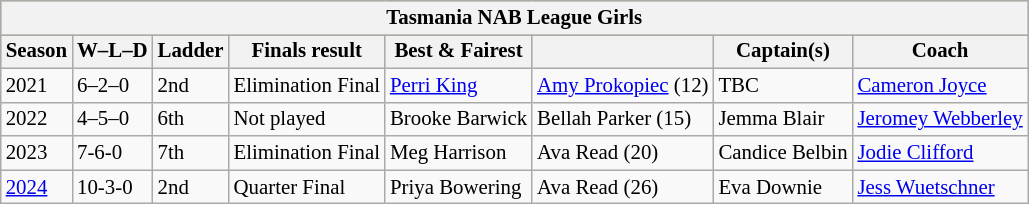<table class="wikitable">
<tr style="background:#bdb76b;font-size: 87%">
<th colspan="9">Tasmania NAB League Girls</th>
</tr>
<tr style="background:#bdb76b;font-size: 87%;">
<th>Season</th>
<th>W–L–D</th>
<th>Ladder</th>
<th>Finals result</th>
<th>Best & Fairest</th>
<th></th>
<th>Captain(s)</th>
<th>Coach</th>
</tr>
<tr style="font-size: 87%;">
<td>2021</td>
<td>6–2–0</td>
<td>2nd</td>
<td>Elimination Final</td>
<td><a href='#'>Perri King</a></td>
<td><a href='#'>Amy Prokopiec</a> (12)</td>
<td>TBC</td>
<td><a href='#'>Cameron Joyce</a></td>
</tr>
<tr style="font-size: 87%;">
<td>2022</td>
<td>4–5–0</td>
<td>6th</td>
<td>Not played</td>
<td>Brooke Barwick</td>
<td>Bellah Parker (15)</td>
<td>Jemma Blair</td>
<td><a href='#'>Jeromey Webberley</a></td>
</tr>
<tr style="font-size: 87%;">
<td>2023</td>
<td>7-6-0</td>
<td>7th</td>
<td>Elimination Final</td>
<td>Meg Harrison</td>
<td>Ava Read (20)</td>
<td>Candice Belbin</td>
<td><a href='#'>Jodie Clifford</a></td>
</tr>
<tr style="font-size: 87%;">
<td><a href='#'>2024</a></td>
<td>10-3-0</td>
<td>2nd</td>
<td>Quarter Final</td>
<td>Priya Bowering</td>
<td>Ava Read (26)</td>
<td>Eva Downie</td>
<td><a href='#'>Jess Wuetschner</a></td>
</tr>
</table>
